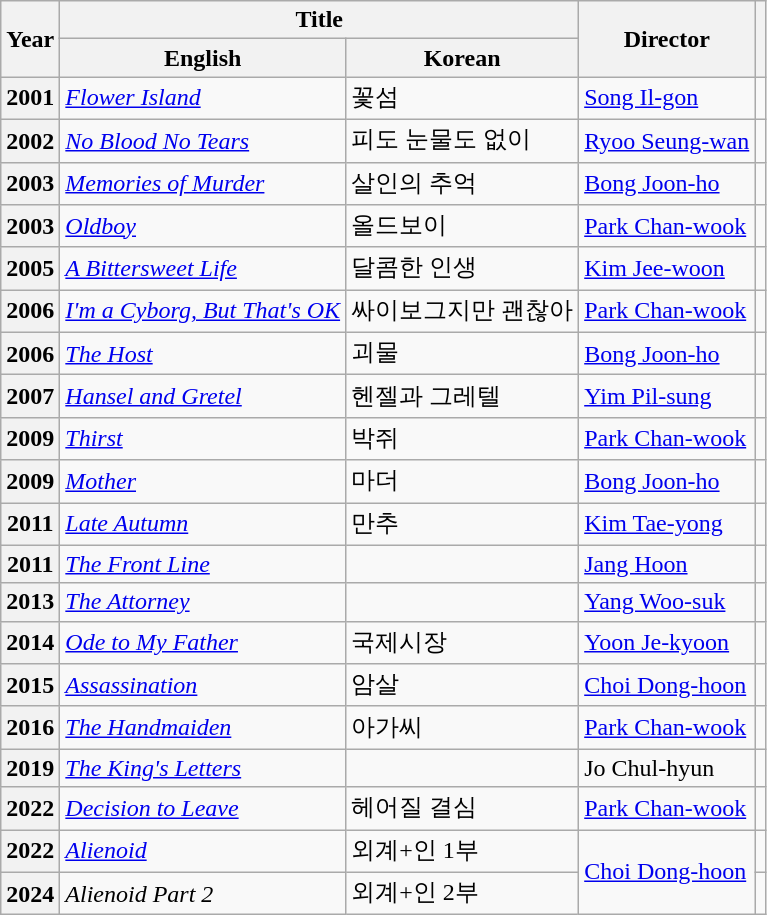<table class="wikitable plainrowheaders sortable">
<tr>
<th rowspan="2">Year</th>
<th colspan="2">Title</th>
<th rowspan="2">Director</th>
<th rowspan="2"></th>
</tr>
<tr>
<th>English</th>
<th>Korean</th>
</tr>
<tr>
<th scope="row">2001</th>
<td><em><a href='#'>Flower Island</a></em></td>
<td>꽃섬</td>
<td><a href='#'>Song Il-gon</a></td>
<td></td>
</tr>
<tr>
<th scope="row">2002</th>
<td><em><a href='#'>No Blood No Tears</a></em></td>
<td>피도 눈물도 없이</td>
<td><a href='#'>Ryoo Seung-wan</a></td>
<td></td>
</tr>
<tr>
<th scope="row">2003</th>
<td><em><a href='#'>Memories of Murder</a></em></td>
<td>살인의 추억</td>
<td><a href='#'>Bong Joon-ho</a></td>
<td></td>
</tr>
<tr>
<th scope="row">2003</th>
<td><em><a href='#'>Oldboy</a></em></td>
<td>올드보이</td>
<td><a href='#'>Park Chan-wook</a></td>
<td></td>
</tr>
<tr>
<th scope="row">2005</th>
<td><em><a href='#'>A Bittersweet Life</a></em></td>
<td>달콤한 인생</td>
<td><a href='#'>Kim Jee-woon</a></td>
<td></td>
</tr>
<tr>
<th scope="row">2006</th>
<td><em><a href='#'>I'm a Cyborg, But That's OK</a></em></td>
<td>싸이보그지만 괜찮아</td>
<td><a href='#'>Park Chan-wook</a></td>
<td></td>
</tr>
<tr>
<th scope="row">2006</th>
<td><em><a href='#'>The Host</a></em></td>
<td>괴물</td>
<td><a href='#'>Bong Joon-ho</a></td>
<td></td>
</tr>
<tr>
<th scope="row">2007</th>
<td><a href='#'><em>Hansel and Gretel</em></a></td>
<td>헨젤과 그레텔</td>
<td><a href='#'>Yim Pil-sung</a></td>
<td></td>
</tr>
<tr>
<th scope="row">2009</th>
<td><em><a href='#'>Thirst</a></em></td>
<td>박쥐</td>
<td><a href='#'>Park Chan-wook</a></td>
<td></td>
</tr>
<tr>
<th scope="row">2009</th>
<td><em><a href='#'>Mother</a></em></td>
<td>마더</td>
<td><a href='#'>Bong Joon-ho</a></td>
<td></td>
</tr>
<tr>
<th scope="row">2011</th>
<td><em><a href='#'>Late Autumn</a></em></td>
<td>만추</td>
<td><a href='#'>Kim Tae-yong</a></td>
<td></td>
</tr>
<tr>
<th scope="row">2011</th>
<td><em><a href='#'>The Front Line</a></em></td>
<td></td>
<td><a href='#'>Jang Hoon</a></td>
<td></td>
</tr>
<tr>
<th scope="row">2013</th>
<td><em><a href='#'>The Attorney</a></em></td>
<td></td>
<td><a href='#'>Yang Woo-suk</a></td>
<td></td>
</tr>
<tr>
<th scope="row">2014</th>
<td><em><a href='#'>Ode to My Father</a></em></td>
<td>국제시장</td>
<td><a href='#'>Yoon Je-kyoon</a></td>
<td></td>
</tr>
<tr>
<th scope="row">2015</th>
<td><em><a href='#'>Assassination</a></em></td>
<td>암살</td>
<td><a href='#'>Choi Dong-hoon</a></td>
<td></td>
</tr>
<tr>
<th scope="row">2016</th>
<td><em><a href='#'>The Handmaiden</a></em></td>
<td>아가씨</td>
<td><a href='#'>Park Chan-wook</a></td>
<td></td>
</tr>
<tr>
<th scope="row">2019</th>
<td><em><a href='#'>The King's Letters</a></em></td>
<td></td>
<td>Jo Chul-hyun</td>
<td></td>
</tr>
<tr>
<th scope="row">2022</th>
<td><em><a href='#'>Decision to Leave</a></em></td>
<td>헤어질 결심</td>
<td><a href='#'>Park Chan-wook</a></td>
<td></td>
</tr>
<tr>
<th scope="row">2022</th>
<td><em><a href='#'>Alienoid</a></em></td>
<td>외계+인 1부</td>
<td rowspan="2"><a href='#'>Choi Dong-hoon</a></td>
<td></td>
</tr>
<tr>
<th scope="row">2024</th>
<td><em>Alienoid Part 2</em></td>
<td>외계+인 2부</td>
<td></td>
</tr>
</table>
